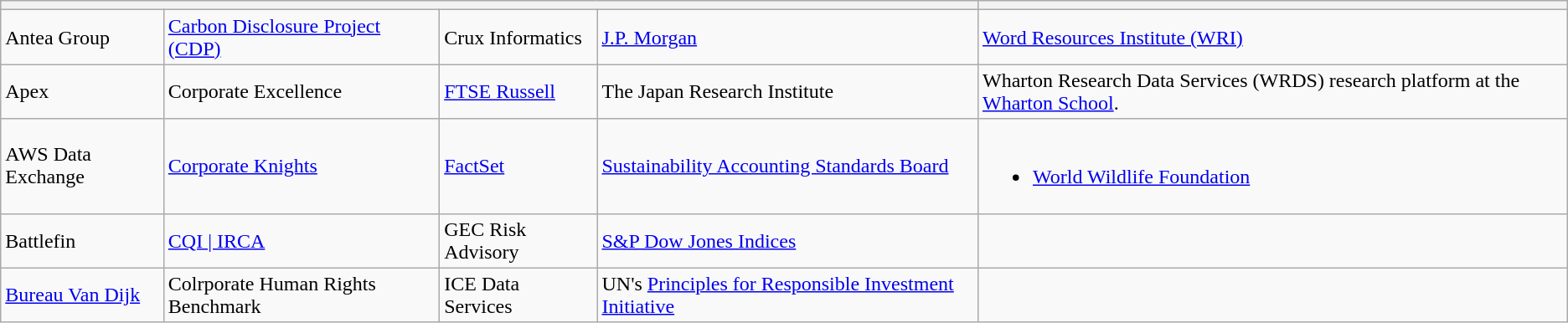<table class="wikitable">
<tr>
<th colspan="4"></th>
<th></th>
</tr>
<tr>
<td>Antea Group</td>
<td><a href='#'>Carbon Disclosure Project (CDP)</a></td>
<td>Crux Informatics</td>
<td><a href='#'>J.P. Morgan</a></td>
<td><a href='#'>Word Resources Institute (WRI)</a></td>
</tr>
<tr>
<td>Apex</td>
<td>Corporate Excellence</td>
<td><a href='#'>FTSE Russell</a></td>
<td>The Japan Research Institute</td>
<td>Wharton Research Data Services (WRDS) research platform at the <a href='#'>Wharton School</a>.</td>
</tr>
<tr>
<td>AWS Data Exchange</td>
<td><a href='#'>Corporate Knights</a></td>
<td><a href='#'>FactSet</a></td>
<td><a href='#'>Sustainability Accounting Standards Board</a></td>
<td><br><ul><li><a href='#'>World Wildlife Foundation</a></li></ul></td>
</tr>
<tr>
<td>Battlefin</td>
<td><a href='#'>CQI | IRCA</a></td>
<td>GEC Risk Advisory</td>
<td><a href='#'>S&P Dow Jones Indices</a></td>
<td></td>
</tr>
<tr>
<td><a href='#'>Bureau Van Dijk</a></td>
<td>Colrporate Human Rights Benchmark</td>
<td>ICE Data Services</td>
<td>UN's <a href='#'>Principles for Responsible Investment Initiative</a></td>
<td></td>
</tr>
</table>
